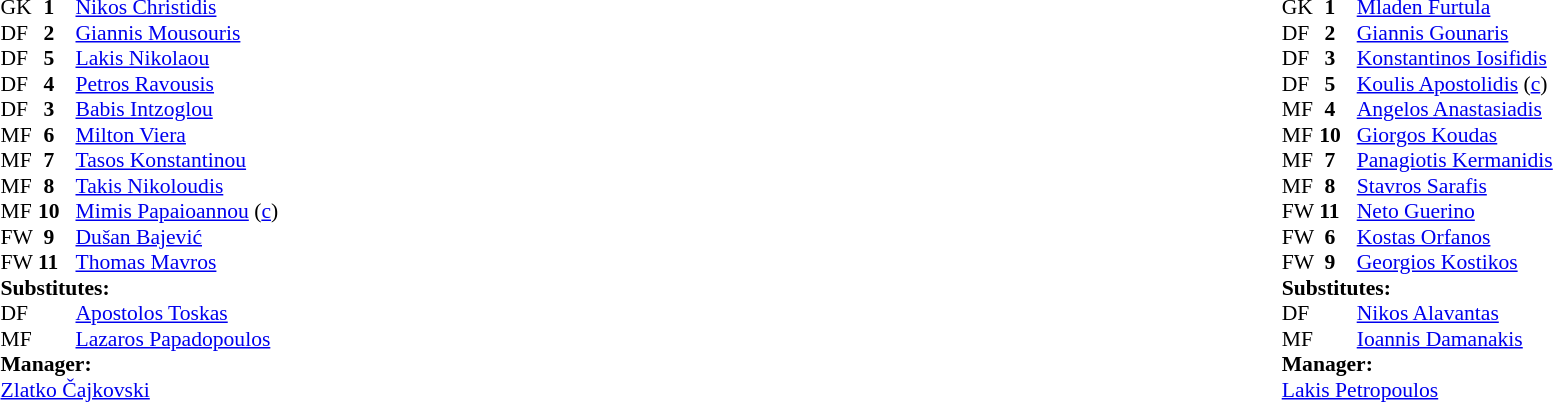<table width="100%">
<tr>
<td valign="top" width="50%"><br><table style="font-size: 90%" cellspacing="0" cellpadding="0">
<tr>
<th width="25"></th>
<th width="25"></th>
</tr>
<tr>
<td>GK</td>
<td><strong> 1</strong></td>
<td> <a href='#'>Nikos Christidis</a></td>
</tr>
<tr>
<td>DF</td>
<td><strong> 2</strong></td>
<td> <a href='#'>Giannis Mousouris</a></td>
</tr>
<tr>
<td>DF</td>
<td><strong> 5</strong></td>
<td> <a href='#'>Lakis Nikolaou</a></td>
</tr>
<tr>
<td>DF</td>
<td><strong> 4</strong></td>
<td> <a href='#'>Petros Ravousis</a></td>
</tr>
<tr>
<td>DF</td>
<td><strong> 3</strong></td>
<td> <a href='#'>Babis Intzoglou</a></td>
</tr>
<tr>
<td>MF</td>
<td><strong> 6</strong></td>
<td> <a href='#'>Milton Viera</a></td>
<td></td>
</tr>
<tr>
<td>MF</td>
<td><strong> 7</strong></td>
<td> <a href='#'>Tasos Konstantinou</a></td>
<td></td>
<td></td>
</tr>
<tr>
<td>MF</td>
<td><strong> 8</strong></td>
<td> <a href='#'>Takis Nikoloudis</a></td>
</tr>
<tr>
<td>MF</td>
<td><strong>10</strong></td>
<td> <a href='#'>Mimis Papaioannou</a> (<a href='#'>c</a>)</td>
<td></td>
<td></td>
</tr>
<tr>
<td>FW</td>
<td><strong> 9</strong></td>
<td> <a href='#'>Dušan Bajević</a></td>
</tr>
<tr>
<td>FW</td>
<td><strong>11</strong></td>
<td> <a href='#'>Thomas Mavros</a></td>
</tr>
<tr>
<td colspan=4><strong>Substitutes:</strong></td>
</tr>
<tr>
<td>DF</td>
<td></td>
<td> <a href='#'>Apostolos Toskas</a></td>
<td></td>
<td></td>
</tr>
<tr>
<td>MF</td>
<td></td>
<td> <a href='#'>Lazaros Papadopoulos</a></td>
<td></td>
<td></td>
</tr>
<tr>
<td colspan=4><strong>Manager:</strong></td>
</tr>
<tr>
<td colspan="4"> <a href='#'>Zlatko Čajkovski</a></td>
</tr>
</table>
</td>
<td valign="top" width="50%"><br><table style="font-size: 90%" cellspacing="0" cellpadding="0" align="center">
<tr>
<th width="25"></th>
<th width="25"></th>
</tr>
<tr>
<td>GK</td>
<td><strong> 1</strong></td>
<td> <a href='#'>Mladen Furtula</a></td>
</tr>
<tr>
<td>DF</td>
<td><strong> 2</strong></td>
<td> <a href='#'>Giannis Gounaris</a></td>
<td></td>
</tr>
<tr>
<td>DF</td>
<td><strong> 3</strong></td>
<td> <a href='#'>Konstantinos Iosifidis</a></td>
</tr>
<tr>
<td>DF</td>
<td><strong> 5</strong></td>
<td> <a href='#'>Koulis Apostolidis</a> (<a href='#'>c</a>)</td>
</tr>
<tr>
<td>MF</td>
<td><strong> 4</strong></td>
<td> <a href='#'>Angelos Anastasiadis</a></td>
</tr>
<tr>
<td>MF</td>
<td><strong>10</strong></td>
<td> <a href='#'>Giorgos Koudas</a></td>
</tr>
<tr>
<td>MF</td>
<td><strong> 7</strong></td>
<td> <a href='#'>Panagiotis Kermanidis</a></td>
</tr>
<tr>
<td>MF</td>
<td><strong> 8</strong></td>
<td> <a href='#'>Stavros Sarafis</a></td>
</tr>
<tr>
<td>FW</td>
<td><strong>11</strong></td>
<td> <a href='#'>Neto Guerino</a></td>
</tr>
<tr>
<td>FW</td>
<td><strong> 6</strong></td>
<td> <a href='#'>Kostas Orfanos</a></td>
</tr>
<tr>
<td>FW</td>
<td><strong> 9</strong></td>
<td> <a href='#'>Georgios Kostikos</a></td>
<td></td>
</tr>
<tr>
<td colspan=4><strong>Substitutes:</strong></td>
</tr>
<tr>
<td>DF</td>
<td></td>
<td> <a href='#'>Nikos Alavantas</a></td>
<td></td>
</tr>
<tr>
<td>MF</td>
<td></td>
<td> <a href='#'>Ioannis Damanakis</a></td>
<td></td>
</tr>
<tr>
<td colspan=4><strong>Manager:</strong></td>
</tr>
<tr>
<td colspan="4"> <a href='#'>Lakis Petropoulos</a></td>
</tr>
</table>
</td>
</tr>
</table>
